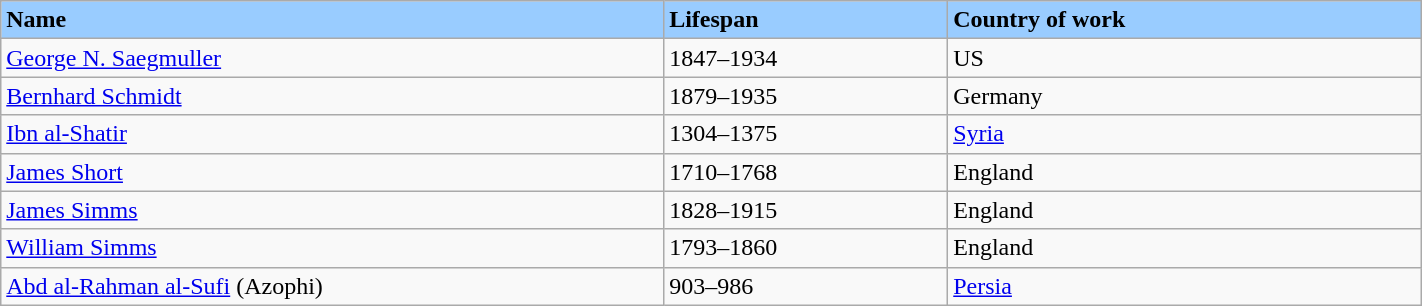<table class="wikitable" style="width:75%; background:light blue; color:black">
<tr>
<td width="35%" bgcolor="#99ccff"><strong>Name</strong></td>
<td width="15%" bgcolor="#99ccff"><strong> Lifespan</strong></td>
<td width="25%" bgcolor="#99ccff"><strong> Country of work </strong></td>
</tr>
<tr>
<td><a href='#'>George N. Saegmuller</a></td>
<td>1847–1934</td>
<td>US</td>
</tr>
<tr>
<td><a href='#'>Bernhard Schmidt</a></td>
<td>1879–1935</td>
<td>Germany</td>
</tr>
<tr>
<td><a href='#'>Ibn al-Shatir</a></td>
<td>1304–1375</td>
<td><a href='#'>Syria</a></td>
</tr>
<tr>
<td><a href='#'>James Short</a></td>
<td>1710–1768</td>
<td>England</td>
</tr>
<tr>
<td><a href='#'>James Simms</a></td>
<td>1828–1915</td>
<td>England</td>
</tr>
<tr>
<td><a href='#'>William Simms</a></td>
<td>1793–1860</td>
<td>England</td>
</tr>
<tr>
<td><a href='#'>Abd al-Rahman al-Sufi</a> (Azophi)</td>
<td>903–986</td>
<td><a href='#'>Persia</a></td>
</tr>
</table>
